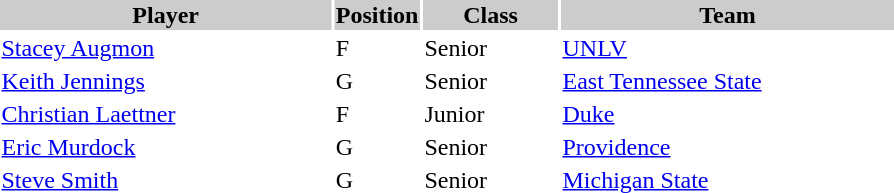<table style="width:600px" "border:'1' 'solid' 'gray'">
<tr>
<th style="background:#CCCCCC;width:40%">Player</th>
<th style="background:#CCCCCC;width:4%">Position</th>
<th style="background:#CCCCCC;width:16%">Class</th>
<th style="background:#CCCCCC;width:40%">Team</th>
</tr>
<tr>
<td><a href='#'>Stacey Augmon</a></td>
<td>F</td>
<td>Senior</td>
<td><a href='#'>UNLV</a></td>
</tr>
<tr>
<td><a href='#'>Keith Jennings</a></td>
<td>G</td>
<td>Senior</td>
<td><a href='#'>East Tennessee State</a></td>
</tr>
<tr>
<td><a href='#'>Christian Laettner</a></td>
<td>F</td>
<td>Junior</td>
<td><a href='#'>Duke</a></td>
</tr>
<tr>
<td><a href='#'>Eric Murdock</a></td>
<td>G</td>
<td>Senior</td>
<td><a href='#'>Providence</a></td>
</tr>
<tr>
<td><a href='#'>Steve Smith</a></td>
<td>G</td>
<td>Senior</td>
<td><a href='#'>Michigan State</a></td>
</tr>
</table>
